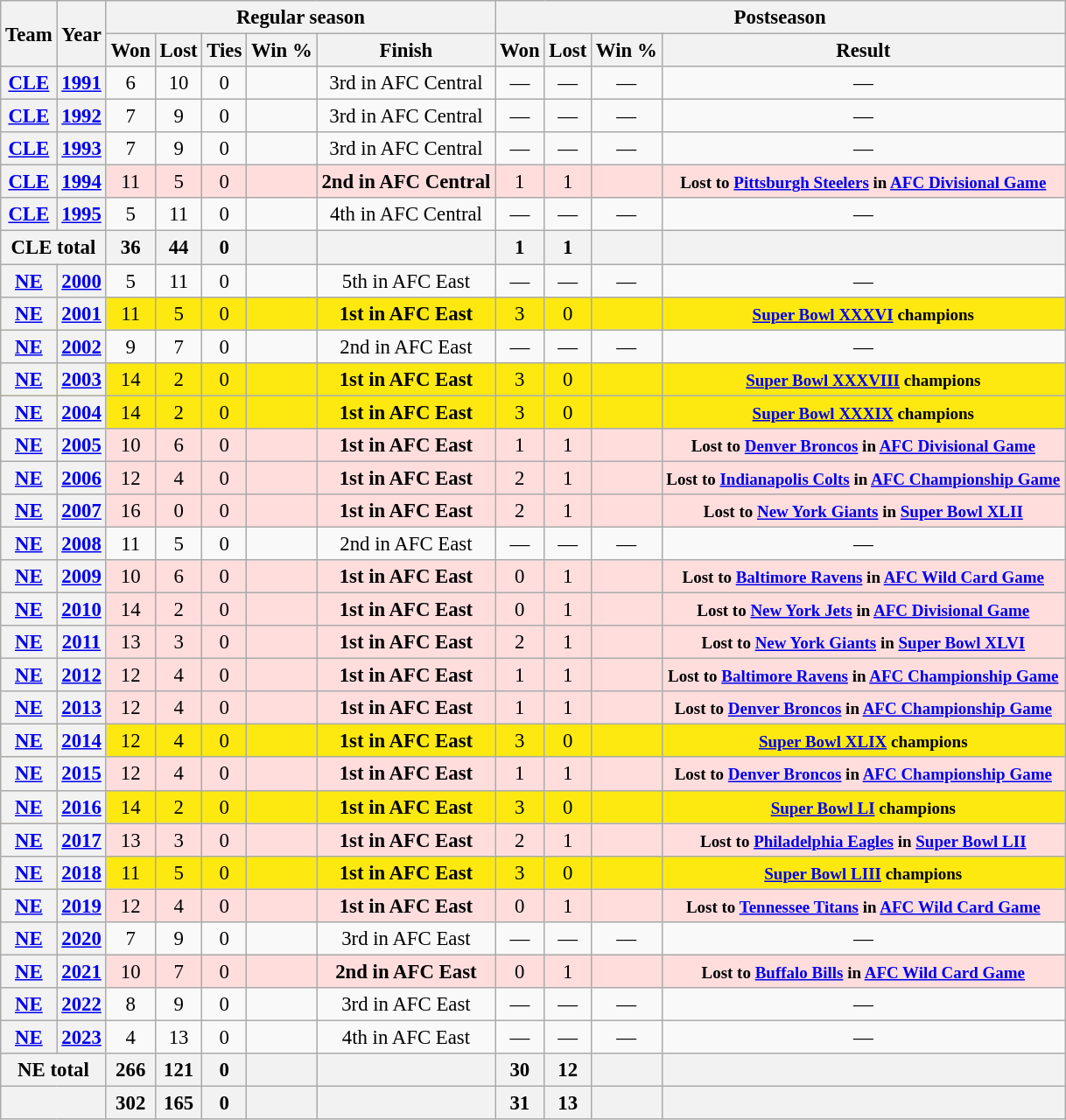<table class="wikitable" style="font-size: 95%; text-align: center;">
<tr>
<th rowspan="2">Team</th>
<th rowspan="2">Year</th>
<th colspan="5">Regular season</th>
<th colspan="4">Postseason</th>
</tr>
<tr>
<th>Won</th>
<th>Lost</th>
<th>Ties</th>
<th>Win %</th>
<th>Finish</th>
<th>Won</th>
<th>Lost</th>
<th>Win %</th>
<th>Result</th>
</tr>
<tr>
<th><a href='#'>CLE</a></th>
<th><a href='#'>1991</a></th>
<td>6</td>
<td>10</td>
<td>0</td>
<td></td>
<td>3rd in AFC Central</td>
<td>—</td>
<td>—</td>
<td>—</td>
<td>—</td>
</tr>
<tr>
<th><a href='#'>CLE</a></th>
<th><a href='#'>1992</a></th>
<td>7</td>
<td>9</td>
<td>0</td>
<td></td>
<td>3rd in AFC Central</td>
<td>—</td>
<td>—</td>
<td>—</td>
<td>—</td>
</tr>
<tr>
<th><a href='#'>CLE</a></th>
<th><a href='#'>1993</a></th>
<td>7</td>
<td>9</td>
<td>0</td>
<td></td>
<td>3rd in AFC Central</td>
<td>—</td>
<td>—</td>
<td>—</td>
<td>—</td>
</tr>
<tr style="background:#FFDDDD;">
<th><a href='#'>CLE</a></th>
<th><a href='#'>1994</a></th>
<td>11</td>
<td>5</td>
<td>0</td>
<td></td>
<td><strong>2nd in AFC Central</strong></td>
<td>1</td>
<td>1</td>
<td></td>
<td><small><strong>Lost to <a href='#'>Pittsburgh Steelers</a> in <a href='#'>AFC Divisional Game</a></strong></small></td>
</tr>
<tr>
<th><a href='#'>CLE</a></th>
<th><a href='#'>1995</a></th>
<td>5</td>
<td>11</td>
<td>0</td>
<td></td>
<td>4th in AFC Central</td>
<td>—</td>
<td>—</td>
<td>—</td>
<td>—</td>
</tr>
<tr>
<th colspan="2">CLE total</th>
<th>36</th>
<th>44</th>
<th>0</th>
<th></th>
<th></th>
<th>1</th>
<th>1</th>
<th></th>
<th></th>
</tr>
<tr>
<th><a href='#'>NE</a></th>
<th><a href='#'>2000</a></th>
<td>5</td>
<td>11</td>
<td>0</td>
<td></td>
<td>5th in AFC East</td>
<td>—</td>
<td>—</td>
<td>—</td>
<td>—</td>
</tr>
<tr style="background:#FDE910;">
<th><a href='#'>NE</a></th>
<th><a href='#'>2001</a></th>
<td>11</td>
<td>5</td>
<td>0</td>
<td></td>
<td><strong>1st in AFC East</strong></td>
<td>3</td>
<td>0</td>
<td></td>
<td><small><strong><a href='#'>Super Bowl XXXVI</a> champions</strong></small></td>
</tr>
<tr>
<th><a href='#'>NE</a></th>
<th><a href='#'>2002</a></th>
<td>9</td>
<td>7</td>
<td>0</td>
<td></td>
<td>2nd in AFC East</td>
<td>—</td>
<td>—</td>
<td>—</td>
<td>—</td>
</tr>
<tr style="background:#FDE910;">
<th><a href='#'>NE</a></th>
<th><a href='#'>2003</a></th>
<td>14</td>
<td>2</td>
<td>0</td>
<td></td>
<td><strong>1st in AFC East</strong></td>
<td>3</td>
<td>0</td>
<td></td>
<td><small><strong><a href='#'>Super Bowl XXXVIII</a> champions</strong></small></td>
</tr>
<tr style="background:#FDE910;">
<th><a href='#'>NE</a></th>
<th><a href='#'>2004</a></th>
<td>14</td>
<td>2</td>
<td>0</td>
<td></td>
<td><strong>1st in AFC East</strong></td>
<td>3</td>
<td>0</td>
<td></td>
<td><small><strong><a href='#'>Super Bowl XXXIX</a> champions</strong></small></td>
</tr>
<tr style="background:#FFDDDD;">
<th><a href='#'>NE</a></th>
<th><a href='#'>2005</a></th>
<td>10</td>
<td>6</td>
<td>0</td>
<td></td>
<td><strong>1st in AFC East</strong></td>
<td>1</td>
<td>1</td>
<td></td>
<td><small><strong>Lost to <a href='#'>Denver Broncos</a> in <a href='#'>AFC Divisional Game</a></strong></small></td>
</tr>
<tr style="background:#FFDDDD;">
<th><a href='#'>NE</a></th>
<th><a href='#'>2006</a></th>
<td>12</td>
<td>4</td>
<td>0</td>
<td></td>
<td><strong>1st in AFC East</strong></td>
<td>2</td>
<td>1</td>
<td></td>
<td><small><strong>Lost to <a href='#'>Indianapolis Colts</a> in <a href='#'>AFC Championship Game</a></strong></small></td>
</tr>
<tr style="background:#FFDDDD;">
<th><a href='#'>NE</a></th>
<th><a href='#'>2007</a></th>
<td>16</td>
<td>0</td>
<td>0</td>
<td></td>
<td><strong>1st in AFC East</strong></td>
<td>2</td>
<td>1</td>
<td></td>
<td><small><strong>Lost to <a href='#'>New York Giants</a> in <a href='#'>Super Bowl XLII</a></strong></small></td>
</tr>
<tr>
<th><a href='#'>NE</a></th>
<th><a href='#'>2008</a></th>
<td>11</td>
<td>5</td>
<td>0</td>
<td></td>
<td>2nd in AFC East</td>
<td>—</td>
<td>—</td>
<td>—</td>
<td>—</td>
</tr>
<tr style="background:#FFDDDD;">
<th><a href='#'>NE</a></th>
<th><a href='#'>2009</a></th>
<td>10</td>
<td>6</td>
<td>0</td>
<td></td>
<td><strong>1st in AFC East</strong></td>
<td>0</td>
<td>1</td>
<td></td>
<td><small><strong>Lost to <a href='#'>Baltimore Ravens</a> in <a href='#'>AFC Wild Card Game</a></strong></small></td>
</tr>
<tr style="background:#FFDDDD;">
<th><a href='#'>NE</a></th>
<th><a href='#'>2010</a></th>
<td>14</td>
<td>2</td>
<td>0</td>
<td></td>
<td><strong>1st in AFC East</strong></td>
<td>0</td>
<td>1</td>
<td></td>
<td><small><strong>Lost to <a href='#'>New York Jets</a> in <a href='#'>AFC Divisional Game</a></strong></small></td>
</tr>
<tr style="background:#FFDDDD;">
<th><a href='#'>NE</a></th>
<th><a href='#'>2011</a></th>
<td>13</td>
<td>3</td>
<td>0</td>
<td></td>
<td><strong>1st in AFC East</strong></td>
<td>2</td>
<td>1</td>
<td></td>
<td><small><strong>Lost to <a href='#'>New York Giants</a> in <a href='#'>Super Bowl XLVI</a></strong></small></td>
</tr>
<tr style="background:#FFDDDD;">
<th><a href='#'>NE</a></th>
<th><a href='#'>2012</a></th>
<td>12</td>
<td>4</td>
<td>0</td>
<td></td>
<td><strong>1st in AFC East</strong></td>
<td>1</td>
<td>1</td>
<td></td>
<td><small><strong>Lost to <a href='#'>Baltimore Ravens</a> in <a href='#'>AFC Championship Game</a></strong></small></td>
</tr>
<tr style="background:#FFDDDD;">
<th><a href='#'>NE</a></th>
<th><a href='#'>2013</a></th>
<td>12</td>
<td>4</td>
<td>0</td>
<td></td>
<td><strong>1st in AFC East</strong></td>
<td>1</td>
<td>1</td>
<td></td>
<td><small><strong>Lost to <a href='#'>Denver Broncos</a> in <a href='#'>AFC Championship Game</a></strong></small></td>
</tr>
<tr style="background:#FDE910;">
<th><a href='#'>NE</a></th>
<th><a href='#'>2014</a></th>
<td>12</td>
<td>4</td>
<td>0</td>
<td></td>
<td><strong>1st in AFC East</strong></td>
<td>3</td>
<td>0</td>
<td></td>
<td><small><strong><a href='#'>Super Bowl XLIX</a> champions</strong></small></td>
</tr>
<tr ! style="background:#fdd;">
<th><a href='#'>NE</a></th>
<th><a href='#'>2015</a></th>
<td>12</td>
<td>4</td>
<td>0</td>
<td></td>
<td><strong>1st in AFC East</strong></td>
<td>1</td>
<td>1</td>
<td></td>
<td><small> <strong>Lost to <a href='#'>Denver Broncos</a> in <a href='#'>AFC Championship Game</a></strong></small></td>
</tr>
<tr style="background:#FDE910;">
<th><a href='#'>NE</a></th>
<th><a href='#'>2016</a></th>
<td>14</td>
<td>2</td>
<td>0</td>
<td></td>
<td><strong>1st in AFC East</strong></td>
<td>3</td>
<td>0</td>
<td></td>
<td><small><strong><a href='#'>Super Bowl LI</a> champions</strong></small></td>
</tr>
<tr style="background:#FFDDDD;">
<th><a href='#'>NE</a></th>
<th><a href='#'>2017</a></th>
<td>13</td>
<td>3</td>
<td>0</td>
<td></td>
<td><strong>1st in AFC East</strong></td>
<td>2</td>
<td>1</td>
<td></td>
<td><small><strong>Lost to <a href='#'>Philadelphia Eagles</a> in <a href='#'>Super Bowl LII</a></strong></small></td>
</tr>
<tr style="background:#FDE910;">
<th><a href='#'>NE</a></th>
<th><a href='#'>2018</a></th>
<td>11</td>
<td>5</td>
<td>0</td>
<td></td>
<td><strong>1st in AFC East</strong></td>
<td>3</td>
<td>0</td>
<td></td>
<td><small><strong><a href='#'>Super Bowl LIII</a> champions</strong></small></td>
</tr>
<tr style="background:#FFDDDD;">
<th><a href='#'>NE</a></th>
<th><a href='#'>2019</a></th>
<td>12</td>
<td>4</td>
<td>0</td>
<td></td>
<td><strong>1st in AFC East</strong></td>
<td>0</td>
<td>1</td>
<td></td>
<td><small><strong>Lost to <a href='#'>Tennessee Titans</a> in <a href='#'>AFC Wild Card Game</a></strong></small></td>
</tr>
<tr>
<th><a href='#'>NE</a></th>
<th><a href='#'>2020</a></th>
<td>7</td>
<td>9</td>
<td>0</td>
<td></td>
<td>3rd in AFC East</td>
<td>—</td>
<td>—</td>
<td>—</td>
<td>—</td>
</tr>
<tr style="background:#FFDDDD;">
<th><a href='#'>NE</a></th>
<th><a href='#'>2021</a></th>
<td>10</td>
<td>7</td>
<td>0</td>
<td></td>
<td><strong>2nd in AFC East</strong></td>
<td>0</td>
<td>1</td>
<td></td>
<td><small><strong>Lost to <a href='#'>Buffalo Bills</a> in <a href='#'>AFC Wild Card Game</a></strong></small></td>
</tr>
<tr>
<th><a href='#'>NE</a></th>
<th><a href='#'>2022</a></th>
<td>8</td>
<td>9</td>
<td>0</td>
<td></td>
<td>3rd in AFC East</td>
<td>—</td>
<td>—</td>
<td>—</td>
<td>—</td>
</tr>
<tr>
<th><a href='#'>NE</a></th>
<th><a href='#'>2023</a></th>
<td>4</td>
<td>13</td>
<td>0</td>
<td></td>
<td>4th in AFC East</td>
<td>—</td>
<td>—</td>
<td>—</td>
<td>—</td>
</tr>
<tr>
<th colspan="2">NE total</th>
<th>266</th>
<th>121</th>
<th>0</th>
<th></th>
<th></th>
<th>30</th>
<th>12</th>
<th></th>
<th></th>
</tr>
<tr>
<th colspan="2"></th>
<th>302</th>
<th>165</th>
<th>0</th>
<th></th>
<th></th>
<th>31</th>
<th>13</th>
<th></th>
<th></th>
</tr>
</table>
